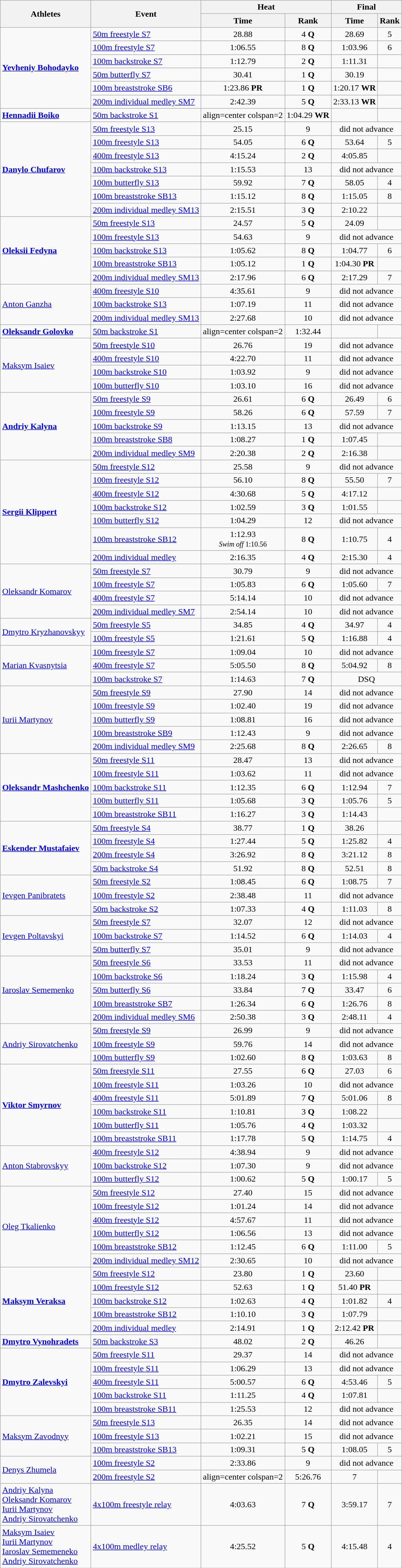<table class=wikitable>
<tr>
<th rowspan="2">Athletes</th>
<th rowspan="2">Event</th>
<th colspan="2">Heat</th>
<th colspan="2">Final</th>
</tr>
<tr>
<th>Time</th>
<th>Rank</th>
<th>Time</th>
<th>Rank</th>
</tr>
<tr>
<td align=left rowspan=6><strong><a href='#'>Yevheniy Bohodayko</a></strong></td>
<td align=left><a href='#'>50m freestyle S7</a></td>
<td align=center>28.88</td>
<td align=center>4 <strong>Q</strong></td>
<td align=center>28.69</td>
<td align=center>5</td>
</tr>
<tr>
<td align=left><a href='#'>100m freestyle S7</a></td>
<td align=center>1:06.55</td>
<td align=center>8 <strong>Q</strong></td>
<td align=center>1:03.96</td>
<td align=center>6</td>
</tr>
<tr>
<td align=left><a href='#'>100m backstroke S7</a></td>
<td align=center>1:12.79</td>
<td align=center>2 <strong>Q</strong></td>
<td align=center>1:11.31</td>
<td align=center></td>
</tr>
<tr>
<td align=left><a href='#'>50m butterfly S7</a></td>
<td align=center>30.41</td>
<td align=center>1 <strong>Q</strong></td>
<td align=center>30.19</td>
<td align=center></td>
</tr>
<tr>
<td align=left><a href='#'>100m breaststroke SB6</a></td>
<td align=center>1:23.86 <strong>PR</strong></td>
<td align=center>1 <strong>Q</strong></td>
<td align=center>1:20.17 <strong>WR</strong></td>
<td align=center></td>
</tr>
<tr>
<td align=left><a href='#'>200m individual medley SM7</a></td>
<td align=center>2:42.39</td>
<td align=center>5 <strong>Q</strong></td>
<td align=center>2:33.13 <strong>WR</strong></td>
<td align=center></td>
</tr>
<tr>
<td align=left><strong><a href='#'>Hennadii Boiko</a></strong></td>
<td align=left><a href='#'>50m backstroke S1</a></td>
<td>align=center colspan=2 </td>
<td align=center>1:04.29 <strong>WR</strong></td>
<td align=center></td>
</tr>
<tr>
<td align=left rowspan=7><strong><a href='#'>Danylo Chufarov</a></strong></td>
<td align=left><a href='#'>50m freestyle S13</a></td>
<td align=center>25.15</td>
<td align=center>9</td>
<td align=center colspan=2>did not advance</td>
</tr>
<tr>
<td align=left><a href='#'>100m freestyle S13</a></td>
<td align=center>54.05</td>
<td align=center>6 <strong>Q</strong></td>
<td align=center>53.64</td>
<td align=center>5</td>
</tr>
<tr>
<td align=left><a href='#'>400m freestyle S13</a></td>
<td align=center>4:15.24</td>
<td align=center>2 <strong>Q</strong></td>
<td align=center>4:05.85</td>
<td align=center></td>
</tr>
<tr>
<td align=left><a href='#'>100m backstroke S13</a></td>
<td align=center>1:15.53</td>
<td align=center>13</td>
<td align=center colspan=2>did not advance</td>
</tr>
<tr>
<td align=left><a href='#'>100m butterfly S13</a></td>
<td align=center>59.92</td>
<td align=center>7 <strong>Q</strong></td>
<td align=center>58.05</td>
<td align=center>4</td>
</tr>
<tr>
<td align=left><a href='#'>100m breaststroke SB13</a></td>
<td align=center>1:15.12</td>
<td align=center>8 <strong>Q</strong></td>
<td align=center>1:15.05</td>
<td align=center>8</td>
</tr>
<tr>
<td align=left><a href='#'>200m individual medley SM13</a></td>
<td align=center>2:15.51</td>
<td align=center>3 <strong>Q</strong></td>
<td align=center>2:10.22</td>
<td align=center></td>
</tr>
<tr>
<td align=left rowspan=5><strong><a href='#'>Oleksii Fedyna</a></strong></td>
<td align=left><a href='#'>50m freestyle S13</a></td>
<td align=center>24.57</td>
<td align=center>5 <strong>Q</strong></td>
<td align=center>24.09</td>
<td align=center></td>
</tr>
<tr>
<td align=left><a href='#'>100m freestyle S13</a></td>
<td align=center>54.63</td>
<td align=center>9</td>
<td align=center colspan=2>did not advance</td>
</tr>
<tr>
<td align=left><a href='#'>100m backstroke S13</a></td>
<td align=center>1:05.62</td>
<td align=center>8 <strong>Q</strong></td>
<td align=center>1:04.77</td>
<td align=center>6</td>
</tr>
<tr>
<td align=left><a href='#'>100m breaststroke SB13</a></td>
<td align=center>1:05.12</td>
<td align=center>1 <strong>Q</strong></td>
<td align=center>1:04.30 <strong>PR</strong></td>
<td align=center></td>
</tr>
<tr>
<td align=left><a href='#'>200m individual medley SM13</a></td>
<td align=center>2:17.96</td>
<td align=center>6 <strong>Q</strong></td>
<td align=center>2:17.29</td>
<td align=center>7</td>
</tr>
<tr>
<td align=left rowspan=3><a href='#'>Anton Ganzha</a></td>
<td align=left><a href='#'>400m freestyle S10</a></td>
<td align=center>4:35.61</td>
<td align=center>9</td>
<td align=center colspan=2>did not advance</td>
</tr>
<tr>
<td align=left><a href='#'>100m backstroke S13</a></td>
<td align=center>1:07.19</td>
<td align=center>11</td>
<td align=center colspan=2>did not advance</td>
</tr>
<tr>
<td align=left><a href='#'>200m individual medley SM13</a></td>
<td align=center>2:27.68</td>
<td align=center>10</td>
<td align=center colspan=2>did not advance</td>
</tr>
<tr>
<td align=left><strong><a href='#'>Oleksandr Golovko</a></strong></td>
<td align=left><a href='#'>50m backstroke S1</a></td>
<td>align=center colspan=2 </td>
<td align=center>1:32.44</td>
<td align=center></td>
</tr>
<tr>
<td align=left rowspan=4><a href='#'>Maksym Isaiev</a></td>
<td align=left><a href='#'>50m freestyle S10</a></td>
<td align=center>26.76</td>
<td align=center>19</td>
<td align=center colspan=2>did not advance</td>
</tr>
<tr>
<td align=left><a href='#'>400m freestyle S10</a></td>
<td align=center>4:22.70</td>
<td align=center>11</td>
<td align=center colspan=2>did not advance</td>
</tr>
<tr>
<td align=left><a href='#'>100m backstroke S10</a></td>
<td align=center>1:03.92</td>
<td align=center>9</td>
<td align=center colspan=2>did not advance</td>
</tr>
<tr>
<td align=left><a href='#'>100m butterfly S10</a></td>
<td align=center>1:03.10</td>
<td align=center>16</td>
<td align=center colspan=2>did not advance</td>
</tr>
<tr>
<td align=left rowspan=5><strong><a href='#'>Andriy Kalyna</a></strong></td>
<td align=left><a href='#'>50m freestyle S9</a></td>
<td align=center>26.61</td>
<td align=center>6 <strong>Q</strong></td>
<td align=center>26.49</td>
<td align=center>6</td>
</tr>
<tr>
<td align=left><a href='#'>100m freestyle S9</a></td>
<td align=center>58.26</td>
<td align=center>6 <strong>Q</strong></td>
<td align=center>57.59</td>
<td align=center>7</td>
</tr>
<tr>
<td align=left><a href='#'>100m backstroke S9</a></td>
<td align=center>1:13.15</td>
<td align=center>13</td>
<td align=center colspan=2>did not advance</td>
</tr>
<tr>
<td align=left><a href='#'>100m breaststroke SB8</a></td>
<td align=center>1:08.27</td>
<td align=center>1 <strong>Q</strong></td>
<td align=center>1:07.45</td>
<td align=center></td>
</tr>
<tr>
<td align=left><a href='#'>200m individual medley SM9</a></td>
<td align=center>2:20.38</td>
<td align=center>2 <strong>Q</strong></td>
<td align=center>2:16.38</td>
<td align=center></td>
</tr>
<tr>
<td align=left rowspan=7><strong><a href='#'>Sergii Klippert</a></strong></td>
<td align=left><a href='#'>50m freestyle S12</a></td>
<td align=center>25.58</td>
<td align=center>9</td>
<td align=center colspan=2>did not advance</td>
</tr>
<tr>
<td align=left><a href='#'>100m freestyle S12</a></td>
<td align=center>56.10</td>
<td align=center>8 <strong>Q</strong></td>
<td align=center>55.50</td>
<td align=center>7</td>
</tr>
<tr>
<td align=left><a href='#'>400m freestyle S12</a></td>
<td align=center>4:30.68</td>
<td align=center>5 <strong>Q</strong></td>
<td align=center>4:17.12</td>
<td align=center></td>
</tr>
<tr>
<td align=left><a href='#'>100m backstroke S12</a></td>
<td align=center>1:02.59</td>
<td align=center>3 <strong>Q</strong></td>
<td align=center>1:01.55</td>
<td align=center></td>
</tr>
<tr>
<td align=left><a href='#'>100m butterfly S12</a></td>
<td align=center>1:04.29</td>
<td align=center>12</td>
<td align=center colspan=2>did not advance</td>
</tr>
<tr>
<td align=left><a href='#'>100m breaststroke SB12</a></td>
<td align=center>1:12.93<br><small><em>Swim off</em> 1:10.56</small></td>
<td align=center>8 <strong>Q</strong></td>
<td align=center>1:10.75</td>
<td align=center>4</td>
</tr>
<tr>
<td align=left><a href='#'>200m individual medley</a></td>
<td align=center>2:16.35</td>
<td align=center>4 <strong>Q</strong></td>
<td align=center>2:15.30</td>
<td align=center>4</td>
</tr>
<tr>
<td align=left rowspan=4><a href='#'>Oleksandr Komarov</a></td>
<td align=left><a href='#'>50m freestyle S7</a></td>
<td align=center>30.79</td>
<td align=center>9</td>
<td align=center colspan=2>did not advance</td>
</tr>
<tr>
<td align=left><a href='#'>100m freestyle S7</a></td>
<td align=center>1:05.83</td>
<td align=center>6 <strong>Q</strong></td>
<td align=center>1:05.60</td>
<td align=center>7</td>
</tr>
<tr>
<td align=left><a href='#'>400m freestyle S7</a></td>
<td align=center>5:14.14</td>
<td align=center>10</td>
<td align=center colspan=2>did not advance</td>
</tr>
<tr>
<td align=left><a href='#'>200m individual medley SM7</a></td>
<td align=center>2:54.14</td>
<td align=center>10</td>
<td align=center colspan=2>did not advance</td>
</tr>
<tr>
<td align=left rowspan=2><a href='#'>Dmytro Kryzhanovskyy</a></td>
<td align=left><a href='#'>50m freestyle S5</a></td>
<td align=center>34.85</td>
<td align=center>4 <strong>Q</strong></td>
<td align=center>34.97</td>
<td align=center>4</td>
</tr>
<tr>
<td align=left><a href='#'>100m freestyle S5</a></td>
<td align=center>1:21.61</td>
<td align=center>5 <strong>Q</strong></td>
<td align=center>1:16.88</td>
<td align=center>4</td>
</tr>
<tr>
<td align=left rowspan=3><a href='#'>Marian Kvasnytsia</a></td>
<td align=left><a href='#'>100m freestyle S7</a></td>
<td align=center>1:09.04</td>
<td align=center>10</td>
<td align=center colspan=2>did not advance</td>
</tr>
<tr>
<td align=left><a href='#'>400m freestyle S7</a></td>
<td align=center>5:05.50</td>
<td align=center>8 <strong>Q</strong></td>
<td align=center>5:04.92</td>
<td align=center>8</td>
</tr>
<tr>
<td align=left><a href='#'>100m backstroke S7</a></td>
<td align=center>1:14.63</td>
<td align=center>7 <strong>Q</strong></td>
<td align=center colspan=2>DSQ</td>
</tr>
<tr>
<td align=left rowspan=5><a href='#'>Iurii Martynov</a></td>
<td align=left><a href='#'>50m freestyle S9</a></td>
<td align=center>27.90</td>
<td align=center>14</td>
<td align=center colspan=2>did not advance</td>
</tr>
<tr>
<td align=left><a href='#'>100m freestyle S9</a></td>
<td align=center>1:02.40</td>
<td align=center>19</td>
<td align=center colspan=2>did not advance</td>
</tr>
<tr>
<td align=left><a href='#'>100m butterfly S9</a></td>
<td align=center>1:08.81</td>
<td align=center>16</td>
<td align=center colspan=2>did not advance</td>
</tr>
<tr>
<td align=left><a href='#'>100m breaststroke SB9</a></td>
<td align=center>1:12.43</td>
<td align=center>9</td>
<td align=center colspan=2>did not advance</td>
</tr>
<tr>
<td align=left><a href='#'>200m individual medley SM9</a></td>
<td align=center>2:25.68</td>
<td align=center>8 <strong>Q</strong></td>
<td align=center>2:26.65</td>
<td align=center>8</td>
</tr>
<tr>
<td align=left rowspan=5><strong><a href='#'>Oleksandr Mashchenko</a></strong></td>
<td align=left><a href='#'>50m freestyle S11</a></td>
<td align=center>28.47</td>
<td align=center>13</td>
<td align=center colspan=2>did not advance</td>
</tr>
<tr>
<td align=left><a href='#'>100m freestyle S11</a></td>
<td align=center>1:03.62</td>
<td align=center>11</td>
<td align=center colspan=2>did not advance</td>
</tr>
<tr>
<td align=left><a href='#'>100m backstroke S11</a></td>
<td align=center>1:12.35</td>
<td align=center>6 <strong>Q</strong></td>
<td align=center>1:12.94</td>
<td align=center>7</td>
</tr>
<tr>
<td align=left><a href='#'>100m butterfly S11</a></td>
<td align=center>1:05.68</td>
<td align=center>3 <strong>Q</strong></td>
<td align=center>1:05.76</td>
<td align=center>5</td>
</tr>
<tr>
<td align=left><a href='#'>100m breaststroke SB11</a></td>
<td align=center>1:16.27</td>
<td align=center>3 <strong>Q</strong></td>
<td align=center>1:14.43</td>
<td align=center></td>
</tr>
<tr>
<td align=left rowspan=4><strong><a href='#'>Eskender Mustafaiev</a></strong></td>
<td align=left><a href='#'>50m freestyle S4</a></td>
<td align=center>38.77</td>
<td align=center>1 <strong>Q</strong></td>
<td align=center>38.26</td>
<td align=center></td>
</tr>
<tr>
<td align=left><a href='#'>100m freestyle S4</a></td>
<td align=center>1:27.44</td>
<td align=center>5 <strong>Q</strong></td>
<td align=center>1:25.82</td>
<td align=center>4</td>
</tr>
<tr>
<td align=left><a href='#'>200m freestyle S4</a></td>
<td align=center>3:26.92</td>
<td align=center>8 <strong>Q</strong></td>
<td align=center>3:21.12</td>
<td align=center>8</td>
</tr>
<tr>
<td align=left><a href='#'>50m backstroke S4</a></td>
<td align=center>51.92</td>
<td align=center>8 <strong>Q</strong></td>
<td align=center>52.51</td>
<td align=center>8</td>
</tr>
<tr>
<td align=left rowspan=3><a href='#'>Ievgen Panibratets</a></td>
<td align=left><a href='#'>50m freestyle S2</a></td>
<td align=center>1:08.45</td>
<td align=center>6 <strong>Q</strong></td>
<td align=center>1:08.75</td>
<td align=center>7</td>
</tr>
<tr>
<td align=left><a href='#'>100m freestyle S2</a></td>
<td align=center>2:38.48</td>
<td align=center>11</td>
<td align=center colspan=2>did not advance</td>
</tr>
<tr>
<td align=left><a href='#'>50m backstroke S2</a></td>
<td align=center>1:07.33</td>
<td align=center>4 <strong>Q</strong></td>
<td align=center>1:11.03</td>
<td align=center>8</td>
</tr>
<tr>
<td align=left rowspan=3><a href='#'>Ievgen Poltavskyi</a></td>
<td align=left><a href='#'>50m freestyle S7</a></td>
<td align=center>32.07</td>
<td align=center>12</td>
<td align=center colspan=2>did not advance</td>
</tr>
<tr>
<td align=left><a href='#'>100m backstroke S7</a></td>
<td align=center>1:14.52</td>
<td align=center>6 <strong>Q</strong></td>
<td align=center>1:14.03</td>
<td align=center>4</td>
</tr>
<tr>
<td align=left><a href='#'>50m butterfly S7</a></td>
<td align=center>35.01</td>
<td align=center>9</td>
<td align=center colspan=2>did not advance</td>
</tr>
<tr>
<td align=left rowspan=5><a href='#'>Iaroslav Sememenko</a></td>
<td align=left><a href='#'>50m freestyle S6</a></td>
<td align=center>33.53</td>
<td align=center>11</td>
<td align=center colspan=2>did not advance</td>
</tr>
<tr>
<td align=left><a href='#'>100m backstroke S6</a></td>
<td align=center>1:18.24</td>
<td align=center>3 <strong>Q</strong></td>
<td align=center>1:15.98</td>
<td align=center>4</td>
</tr>
<tr>
<td align=left><a href='#'>50m butterfly S6</a></td>
<td align=center>33.84</td>
<td align=center>7 <strong>Q</strong></td>
<td align=center>33.47</td>
<td align=center>6</td>
</tr>
<tr>
<td align=left><a href='#'>100m breaststroke SB7</a></td>
<td align=center>1:26.34</td>
<td align=center>6 <strong>Q</strong></td>
<td align=center>1:26.76</td>
<td align=center>8</td>
</tr>
<tr>
<td align=left><a href='#'>200m individual medley SM6</a></td>
<td align=center>2:50.38</td>
<td align=center>3 <strong>Q</strong></td>
<td align=center>2:48.11</td>
<td align=center>4</td>
</tr>
<tr>
<td align=left rowspan=3><a href='#'>Andriy Sirovatchenko</a></td>
<td align=left><a href='#'>50m freestyle S9</a></td>
<td align=center>26.99</td>
<td align=center>9</td>
<td align=center colspan=2>did not advance</td>
</tr>
<tr>
<td align=left><a href='#'>100m freestyle S9</a></td>
<td align=center>59.76</td>
<td align=center>14</td>
<td align=center colspan=2>did not advance</td>
</tr>
<tr>
<td align=left><a href='#'>100m butterfly S9</a></td>
<td align=center>1:02.60</td>
<td align=center>8 <strong>Q</strong></td>
<td align=center>1:03.63</td>
<td align=center>8</td>
</tr>
<tr>
<td align=left rowspan=6><strong><a href='#'>Viktor Smyrnov</a></strong></td>
<td align=left><a href='#'>50m freestyle S11</a></td>
<td align=center>27.55</td>
<td align=center>6 <strong>Q</strong></td>
<td align=center>27.03</td>
<td align=center>6</td>
</tr>
<tr>
<td align=left><a href='#'>100m freestyle S11</a></td>
<td align=center>1:03.26</td>
<td align=center>10</td>
<td align=center colspan=2>did not advance</td>
</tr>
<tr>
<td align=left><a href='#'>400m freestyle S11</a></td>
<td align=center>5:01.89</td>
<td align=center>7 <strong>Q</strong></td>
<td align=center>5:01.06</td>
<td align=center>8</td>
</tr>
<tr>
<td align=left><a href='#'>100m backstroke S11</a></td>
<td align=center>1:10.81</td>
<td align=center>3 <strong>Q</strong></td>
<td align=center>1:08.22</td>
<td align=center></td>
</tr>
<tr>
<td align=left><a href='#'>100m butterfly S11</a></td>
<td align=center>1:05.76</td>
<td align=center>4 <strong>Q</strong></td>
<td align=center>1:03.32</td>
<td align=center></td>
</tr>
<tr>
<td align=left><a href='#'>100m breaststroke SB11</a></td>
<td align=center>1:17.78</td>
<td align=center>5 <strong>Q</strong></td>
<td align=center>1:14.75</td>
<td align=center>4</td>
</tr>
<tr>
<td align=left rowspan=3><a href='#'>Anton Stabrovskyy</a></td>
<td align=left><a href='#'>400m freestyle S12</a></td>
<td align=center>4:38.94</td>
<td align=center>9</td>
<td align=center colspan=2>did not advance</td>
</tr>
<tr>
<td align=left><a href='#'>100m backstroke S12</a></td>
<td align=center>1:07.30</td>
<td align=center>9</td>
<td align=center colspan=2>did not advance</td>
</tr>
<tr>
<td align=left><a href='#'>100m butterfly S12</a></td>
<td align=center>1:00.62</td>
<td align=center>5 <strong>Q</strong></td>
<td align=center>1:00.17</td>
<td align=center>5</td>
</tr>
<tr>
<td align=left rowspan=6><a href='#'>Oleg Tkalienko</a></td>
<td align=left><a href='#'>50m freestyle S12</a></td>
<td align=center>27.40</td>
<td align=center>15</td>
<td align=center colspan=2>did not advance</td>
</tr>
<tr>
<td align=left><a href='#'>100m freestyle S12</a></td>
<td align=center>1:01.24</td>
<td align=center>14</td>
<td align=center colspan=2>did not advance</td>
</tr>
<tr>
<td align=left><a href='#'>400m freestyle S12</a></td>
<td align=center>4:57.67</td>
<td align=center>11</td>
<td align=center colspan=2>did not advance</td>
</tr>
<tr>
<td align=left><a href='#'>100m butterfly S12</a></td>
<td align=center>1:06.56</td>
<td align=center>13</td>
<td align=center colspan=2>did not advance</td>
</tr>
<tr>
<td align=left><a href='#'>100m breaststroke SB12</a></td>
<td align=center>1:12.45</td>
<td align=center>6 <strong>Q</strong></td>
<td align=center>1:11.00</td>
<td align=center>5</td>
</tr>
<tr>
<td align=left><a href='#'>200m individual medley SM12</a></td>
<td align=center>2:30.65</td>
<td align=center>10</td>
<td align=center colspan=2>did not advance</td>
</tr>
<tr>
<td align=left rowspan=5><strong><a href='#'>Maksym Veraksa</a></strong></td>
<td align=left><a href='#'>50m freestyle S12</a></td>
<td align=center>23.80</td>
<td align=center>1 <strong>Q</strong></td>
<td align=center>23.60</td>
<td align=center></td>
</tr>
<tr>
<td align=left><a href='#'>100m freestyle S12</a></td>
<td align=center>52.63</td>
<td align=center>1 <strong>Q</strong></td>
<td align=center>51.40 <strong>PR</strong></td>
<td align=center></td>
</tr>
<tr>
<td align=left><a href='#'>100m backstroke S12</a></td>
<td align=center>1:02.63</td>
<td align=center>4 <strong>Q</strong></td>
<td align=center>1:01.82</td>
<td align=center>4</td>
</tr>
<tr>
<td align=left><a href='#'>100m breaststroke SB12</a></td>
<td align=center>1:10.10</td>
<td align=center>3 <strong>Q</strong></td>
<td align=center>1:07.79</td>
<td align=center></td>
</tr>
<tr>
<td align=left><a href='#'>200m individual medley</a></td>
<td align=center>2:14.91</td>
<td align=center>1 <strong>Q</strong></td>
<td align=center>2:12.42 <strong>PR</strong></td>
<td align=center></td>
</tr>
<tr>
<td align=left><strong><a href='#'>Dmytro Vynohradets</a></strong></td>
<td align=left><a href='#'>50m backstroke S3</a></td>
<td align=center>48.02</td>
<td align=center>2 <strong>Q</strong></td>
<td align=center>46.26</td>
<td align=center></td>
</tr>
<tr>
<td align=left rowspan=5><strong><a href='#'>Dmytro Zalevskyi</a></strong></td>
<td align=left><a href='#'>50m freestyle S11</a></td>
<td align=center>29.37</td>
<td align=center>14</td>
<td align=center colspan=2>did not advance</td>
</tr>
<tr>
<td align=left><a href='#'>100m freestyle S11</a></td>
<td align=center>1:06.29</td>
<td align=center>13</td>
<td align=center colspan=2>did not advance</td>
</tr>
<tr>
<td align=left><a href='#'>400m freestyle S11</a></td>
<td align=center>5:00.57</td>
<td align=center>6 <strong>Q</strong></td>
<td align=center>4:53.46</td>
<td align=center>5</td>
</tr>
<tr>
<td align=left><a href='#'>100m backstroke S11</a></td>
<td align=center>1:11.25</td>
<td align=center>4 <strong>Q</strong></td>
<td align=center>1:07.81</td>
<td align=center></td>
</tr>
<tr>
<td align=left><a href='#'>100m breaststroke SB11</a></td>
<td align=center>1:25.53</td>
<td align=center>12</td>
<td align=center colspan=2>did not advance</td>
</tr>
<tr>
<td align=left rowspan=3><a href='#'>Maksym Zavodnyy</a></td>
<td align=left><a href='#'>50m freestyle S13</a></td>
<td align=center>26.35</td>
<td align=center>14</td>
<td align=center colspan=2>did not advance</td>
</tr>
<tr>
<td align=left><a href='#'>100m freestyle S13</a></td>
<td align=center>1:02.21</td>
<td align=center>15</td>
<td align=center colspan=2>did not advance</td>
</tr>
<tr>
<td align=left><a href='#'>100m breaststroke SB13</a></td>
<td align=center>1:09.31</td>
<td align=center>5 <strong>Q</strong></td>
<td align=center>1:08.05</td>
<td align=center>5</td>
</tr>
<tr>
<td align=left rowspan=2><a href='#'>Denys Zhumela</a></td>
<td align=left><a href='#'>100m freestyle S2</a></td>
<td align=center>2:33.86</td>
<td align=center>9</td>
<td align=center colspan=2>did not advance</td>
</tr>
<tr>
<td align=left><a href='#'>200m freestyle S2</a></td>
<td>align=center colspan=2 </td>
<td align=center>5:26.76</td>
<td align=center>7</td>
</tr>
<tr>
<td align=left><a href='#'>Andriy Kalyna</a><br> <a href='#'>Oleksandr Komarov</a><br> <a href='#'>Iurii Martynov</a><br> <a href='#'>Andriy Sirovatchenko</a></td>
<td align=left><a href='#'>4x100m freestyle relay</a></td>
<td align=center>4:03.63</td>
<td align=center>7 <strong>Q</strong></td>
<td align=center>3:59.17</td>
<td align=center>7</td>
</tr>
<tr>
<td align=left><a href='#'>Maksym Isaiev</a><br> <a href='#'>Iurii Martynov</a><br> <a href='#'>Iaroslav Sememeneko</a><br> <a href='#'>Andriy Sirovatchenko</a></td>
<td align=left><a href='#'>4x100m medley relay</a></td>
<td align=center>4:25.52</td>
<td align=center>5 <strong>Q</strong></td>
<td align=center>4:15.48</td>
<td align=center>4</td>
</tr>
</table>
